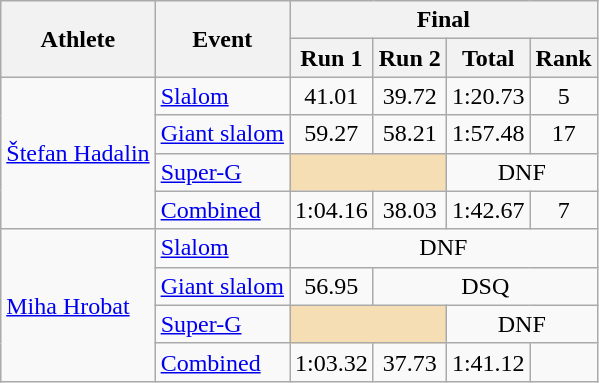<table class="wikitable">
<tr>
<th rowspan="2">Athlete</th>
<th rowspan="2">Event</th>
<th colspan="4">Final</th>
</tr>
<tr>
<th>Run 1</th>
<th>Run 2</th>
<th>Total</th>
<th>Rank</th>
</tr>
<tr>
<td rowspan=4><a href='#'>Štefan Hadalin</a></td>
<td><a href='#'>Slalom</a></td>
<td align="center">41.01</td>
<td align="center">39.72</td>
<td align="center">1:20.73</td>
<td align="center">5</td>
</tr>
<tr>
<td><a href='#'>Giant slalom</a></td>
<td align="center">59.27</td>
<td align="center">58.21</td>
<td align="center">1:57.48</td>
<td align="center">17</td>
</tr>
<tr>
<td><a href='#'>Super-G</a></td>
<td colspan=2 bgcolor="wheat"></td>
<td align="center" colspan=2>DNF</td>
</tr>
<tr>
<td><a href='#'>Combined</a></td>
<td align="center">1:04.16</td>
<td align="center">38.03</td>
<td align="center">1:42.67</td>
<td align="center">7</td>
</tr>
<tr>
<td rowspan=4><a href='#'>Miha Hrobat</a></td>
<td><a href='#'>Slalom</a></td>
<td align="center" colspan=4>DNF</td>
</tr>
<tr>
<td><a href='#'>Giant slalom</a></td>
<td align="center">56.95</td>
<td align="center" colspan=3>DSQ</td>
</tr>
<tr>
<td><a href='#'>Super-G</a></td>
<td colspan=2 bgcolor="wheat"></td>
<td align="center" colspan=2>DNF</td>
</tr>
<tr>
<td><a href='#'>Combined</a></td>
<td align="center">1:03.32</td>
<td align="center">37.73</td>
<td align="center">1:41.12</td>
<td align="center"></td>
</tr>
</table>
